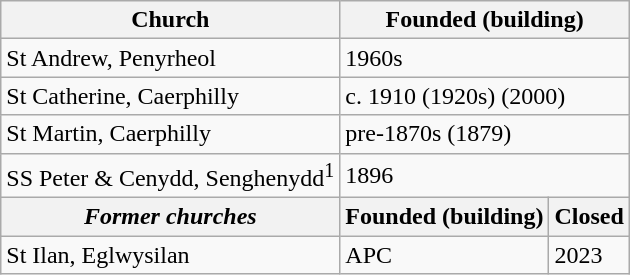<table class="wikitable">
<tr>
<th>Church</th>
<th colspan="2">Founded (building)</th>
</tr>
<tr>
<td>St Andrew, Penyrheol</td>
<td colspan="2">1960s</td>
</tr>
<tr>
<td>St Catherine, Caerphilly</td>
<td colspan="2">c. 1910 (1920s) (2000)</td>
</tr>
<tr>
<td>St Martin, Caerphilly</td>
<td colspan="2">pre-1870s (1879)</td>
</tr>
<tr>
<td>SS Peter & Cenydd, Senghenydd<sup>1</sup></td>
<td colspan="2">1896</td>
</tr>
<tr>
<th><em>Former churches</em></th>
<th>Founded (building)</th>
<th>Closed</th>
</tr>
<tr>
<td>St Ilan, Eglwysilan</td>
<td>APC</td>
<td>2023</td>
</tr>
</table>
